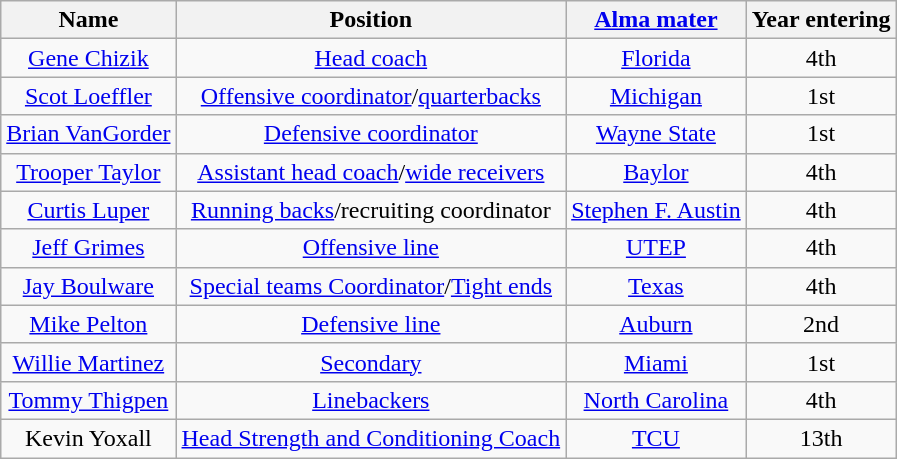<table class="wikitable" style="text-align:center; white-space:nowrap;">
<tr>
<th>Name</th>
<th>Position</th>
<th><a href='#'>Alma mater</a></th>
<th>Year entering</th>
</tr>
<tr>
<td><a href='#'>Gene Chizik</a></td>
<td><a href='#'>Head coach</a></td>
<td><a href='#'>Florida</a></td>
<td>4th</td>
</tr>
<tr>
<td><a href='#'>Scot Loeffler</a></td>
<td><a href='#'>Offensive coordinator</a>/<a href='#'>quarterbacks</a></td>
<td><a href='#'>Michigan</a></td>
<td>1st</td>
</tr>
<tr>
<td><a href='#'>Brian VanGorder</a></td>
<td><a href='#'>Defensive coordinator</a></td>
<td><a href='#'>Wayne State</a></td>
<td>1st</td>
</tr>
<tr>
<td><a href='#'>Trooper Taylor</a></td>
<td><a href='#'>Assistant head coach</a>/<a href='#'>wide receivers</a></td>
<td><a href='#'>Baylor</a></td>
<td>4th</td>
</tr>
<tr>
<td><a href='#'>Curtis Luper</a></td>
<td><a href='#'>Running backs</a>/recruiting coordinator</td>
<td><a href='#'>Stephen F. Austin</a></td>
<td>4th</td>
</tr>
<tr>
<td><a href='#'>Jeff Grimes</a></td>
<td><a href='#'>Offensive line</a></td>
<td><a href='#'>UTEP</a></td>
<td>4th</td>
</tr>
<tr>
<td><a href='#'>Jay Boulware</a></td>
<td><a href='#'>Special teams Coordinator</a>/<a href='#'>Tight ends</a></td>
<td><a href='#'>Texas</a></td>
<td>4th</td>
</tr>
<tr>
<td><a href='#'>Mike Pelton</a></td>
<td><a href='#'>Defensive line</a></td>
<td><a href='#'>Auburn</a></td>
<td>2nd</td>
</tr>
<tr>
<td><a href='#'>Willie Martinez</a></td>
<td><a href='#'>Secondary</a></td>
<td><a href='#'>Miami</a></td>
<td>1st</td>
</tr>
<tr>
<td><a href='#'>Tommy Thigpen</a></td>
<td><a href='#'>Linebackers</a></td>
<td><a href='#'>North Carolina</a></td>
<td>4th</td>
</tr>
<tr>
<td>Kevin Yoxall</td>
<td><a href='#'>Head Strength and Conditioning Coach</a></td>
<td><a href='#'>TCU</a></td>
<td>13th</td>
</tr>
</table>
